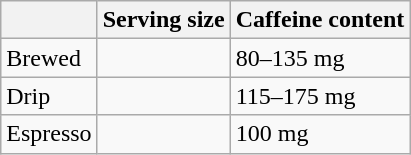<table class="wikitable">
<tr>
<th></th>
<th>Serving size</th>
<th>Caffeine content</th>
</tr>
<tr>
<td>Brewed</td>
<td></td>
<td>80–135 mg</td>
</tr>
<tr>
<td>Drip</td>
<td></td>
<td>115–175 mg</td>
</tr>
<tr>
<td>Espresso</td>
<td></td>
<td>100 mg</td>
</tr>
</table>
